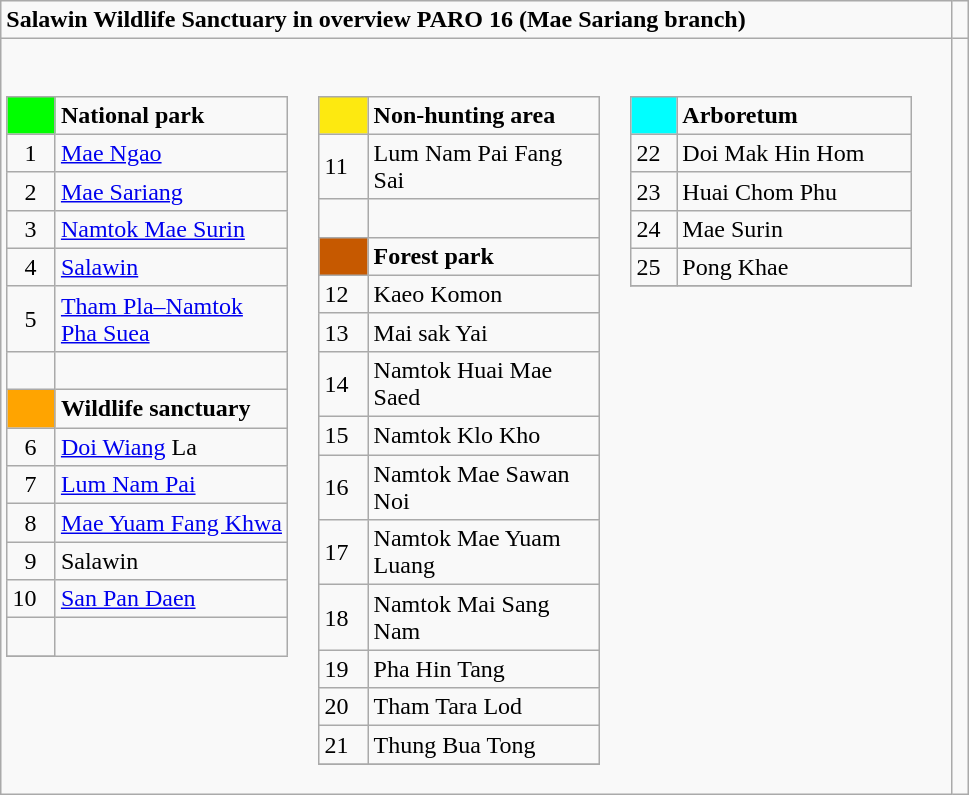<table role="presentation" class="wikitable mw-collapsible mw-collapsed">
<tr>
<td><strong>Salawin Wildlife Sanctuary in overview PARO 16 (Mae Sariang branch)</strong></td>
<td> </td>
</tr>
<tr>
<td><br><table class= "wikitable" style= "width:30%; display:inline-table;">
<tr>
<td style="width:3%; background:#00FF00;"> </td>
<td style="width:27%;"><strong>National park</strong></td>
</tr>
<tr>
<td>  1</td>
<td><a href='#'>Mae Ngao</a></td>
</tr>
<tr>
<td>  2</td>
<td><a href='#'>Mae Sariang</a></td>
</tr>
<tr>
<td>  3</td>
<td><a href='#'>Namtok Mae Surin</a></td>
</tr>
<tr>
<td>  4</td>
<td><a href='#'>Salawin</a></td>
</tr>
<tr>
<td>  5</td>
<td><a href='#'>Tham Pla–Namtok Pha Suea</a></td>
</tr>
<tr>
<td> </td>
<td> </td>
</tr>
<tr>
<td style="width:3%; background:#FFA400;"> </td>
<td style="width:27%;"><strong>Wildlife sanctuary</strong></td>
</tr>
<tr>
<td>  6</td>
<td><a href='#'>Doi Wiang</a> La</td>
</tr>
<tr>
<td>  7</td>
<td><a href='#'>Lum Nam Pai</a></td>
</tr>
<tr>
<td>  8</td>
<td><a href='#'>Mae Yuam Fang Khwa</a></td>
</tr>
<tr>
<td>  9</td>
<td>Salawin</td>
</tr>
<tr>
<td>10</td>
<td><a href='#'>San Pan Daen</a></td>
</tr>
<tr>
<td>  </td>
</tr>
<tr>
</tr>
</table>
<table class= "wikitable" style= "width:30%; display:inline-table;">
<tr>
<td style="width:3%; background:#FDE910;"> </td>
<td style="width:30%;"><strong>Non-hunting area</strong></td>
</tr>
<tr>
<td>11</td>
<td>Lum Nam Pai Fang Sai</td>
</tr>
<tr>
<td>  </td>
</tr>
<tr>
<td style="width:3%; background:#C65900;"> </td>
<td><strong>Forest park</strong></td>
</tr>
<tr>
<td>12</td>
<td>Kaeo Komon</td>
</tr>
<tr>
<td>13</td>
<td>Mai sak Yai</td>
</tr>
<tr>
<td>14</td>
<td>Namtok Huai Mae Saed</td>
</tr>
<tr>
<td>15</td>
<td>Namtok Klo Kho</td>
</tr>
<tr>
<td>16</td>
<td>Namtok Mae Sawan Noi</td>
</tr>
<tr>
<td>17</td>
<td>Namtok Mae Yuam Luang</td>
</tr>
<tr>
<td>18</td>
<td>Namtok Mai Sang Nam</td>
</tr>
<tr>
<td>19</td>
<td>Pha Hin Tang</td>
</tr>
<tr>
<td>20</td>
<td>Tham Tara Lod</td>
</tr>
<tr>
<td>21</td>
<td>Thung Bua Tong</td>
</tr>
<tr>
</tr>
</table>
<table class= "wikitable" style= "width:30%; display:inline-table;">
<tr>
<td style="width:3%; background:#00FFFF;"> </td>
<td style="width:30%;"><strong>Arboretum</strong></td>
</tr>
<tr>
<td>22</td>
<td>Doi Mak Hin Hom</td>
</tr>
<tr>
<td>23</td>
<td>Huai Chom Phu</td>
</tr>
<tr>
<td>24</td>
<td>Mae Surin</td>
</tr>
<tr>
<td>25</td>
<td>Pong Khae</td>
</tr>
<tr>
</tr>
</table>
</td>
</tr>
</table>
